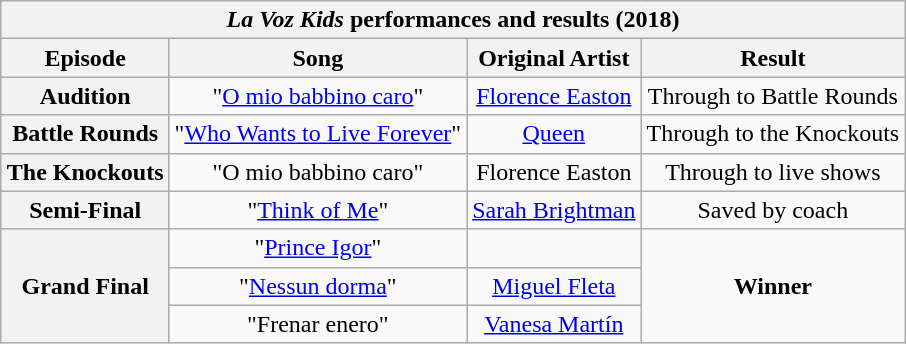<table class="wikitable collapsible collapsed" style="margin:1em auto 1em auto; text-align:center;">
<tr>
<th colspan="4"><em>La Voz Kids</em> performances and results (2018)</th>
</tr>
<tr>
<th scope="col">Episode</th>
<th scope="col">Song</th>
<th scope="col">Original Artist</th>
<th scope="col">Result</th>
</tr>
<tr>
<th>Audition</th>
<td>"<a href='#'>O mio babbino caro</a>"</td>
<td><a href='#'>Florence Easton</a></td>
<td>Through to Battle Rounds</td>
</tr>
<tr>
<th>Battle Rounds</th>
<td>"<a href='#'>Who Wants to Live Forever</a>"</td>
<td><a href='#'>Queen</a></td>
<td>Through to the Knockouts</td>
</tr>
<tr>
<th>The Knockouts</th>
<td>"O mio babbino caro"</td>
<td>Florence Easton</td>
<td>Through to live shows</td>
</tr>
<tr>
<th>Semi-Final</th>
<td>"<a href='#'>Think of Me</a>"</td>
<td><a href='#'>Sarah Brightman</a></td>
<td>Saved by coach</td>
</tr>
<tr>
<th rowspan="3">Grand Final</th>
<td>"<a href='#'>Prince Igor</a>"</td>
<td></td>
<td rowspan="3"><strong>Winner</strong></td>
</tr>
<tr>
<td>"<a href='#'>Nessun dorma</a>"</td>
<td><a href='#'>Miguel Fleta</a></td>
</tr>
<tr>
<td>"Frenar enero" </td>
<td><a href='#'>Vanesa Martín</a></td>
</tr>
</table>
